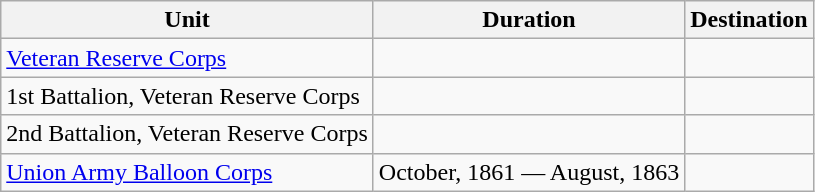<table class="wikitable">
<tr>
<th>Unit</th>
<th>Duration</th>
<th>Destination</th>
</tr>
<tr>
<td><a href='#'>Veteran Reserve Corps</a></td>
<td></td>
<td></td>
</tr>
<tr>
<td>1st Battalion, Veteran Reserve Corps</td>
<td></td>
<td></td>
</tr>
<tr>
<td>2nd Battalion, Veteran Reserve Corps</td>
<td></td>
<td></td>
</tr>
<tr>
<td><a href='#'>Union Army Balloon Corps</a></td>
<td>October, 1861 — August, 1863</td>
<td></td>
</tr>
</table>
